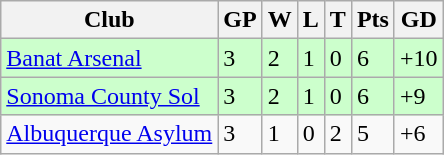<table class="wikitable">
<tr>
<th>Club</th>
<th>GP</th>
<th>W</th>
<th>L</th>
<th>T</th>
<th>Pts</th>
<th>GD</th>
</tr>
<tr bgcolor=#ccffcc>
<td><a href='#'>Banat Arsenal</a></td>
<td>3</td>
<td>2</td>
<td>1</td>
<td>0</td>
<td>6</td>
<td>+10</td>
</tr>
<tr bgcolor=#ccffcc>
<td><a href='#'>Sonoma County Sol</a></td>
<td>3</td>
<td>2</td>
<td>1</td>
<td>0</td>
<td>6</td>
<td>+9</td>
</tr>
<tr>
<td><a href='#'>Albuquerque Asylum</a></td>
<td>3</td>
<td>1</td>
<td>0</td>
<td>2</td>
<td>5</td>
<td>+6</td>
</tr>
</table>
